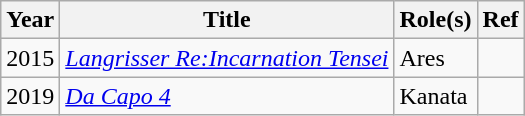<table class="wikitable">
<tr>
<th>Year</th>
<th>Title</th>
<th>Role(s)</th>
<th>Ref</th>
</tr>
<tr>
<td>2015</td>
<td><em><a href='#'>Langrisser Re:Incarnation Tensei</a></em></td>
<td>Ares</td>
<td></td>
</tr>
<tr>
<td>2019</td>
<td><em><a href='#'>Da Capo 4</a></em></td>
<td>Kanata</td>
<td></td>
</tr>
</table>
